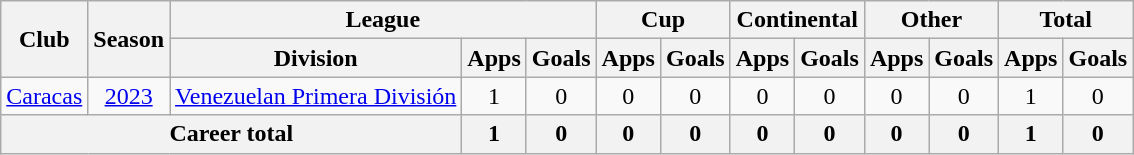<table class="wikitable" style="text-align:center">
<tr>
<th rowspan=2>Club</th>
<th rowspan=2>Season</th>
<th colspan=3>League</th>
<th colspan=2>Cup</th>
<th colspan=2>Continental</th>
<th colspan=2>Other</th>
<th colspan=2>Total</th>
</tr>
<tr>
<th>Division</th>
<th>Apps</th>
<th>Goals</th>
<th>Apps</th>
<th>Goals</th>
<th>Apps</th>
<th>Goals</th>
<th>Apps</th>
<th>Goals</th>
<th>Apps</th>
<th>Goals</th>
</tr>
<tr>
<td><a href='#'>Caracas</a></td>
<td><a href='#'>2023</a></td>
<td><a href='#'>Venezuelan Primera División</a></td>
<td>1</td>
<td>0</td>
<td>0</td>
<td>0</td>
<td>0</td>
<td>0</td>
<td>0</td>
<td>0</td>
<td>1</td>
<td>0</td>
</tr>
<tr>
<th colspan="3"><strong>Career total</strong></th>
<th>1</th>
<th>0</th>
<th>0</th>
<th>0</th>
<th>0</th>
<th>0</th>
<th>0</th>
<th>0</th>
<th>1</th>
<th>0</th>
</tr>
</table>
